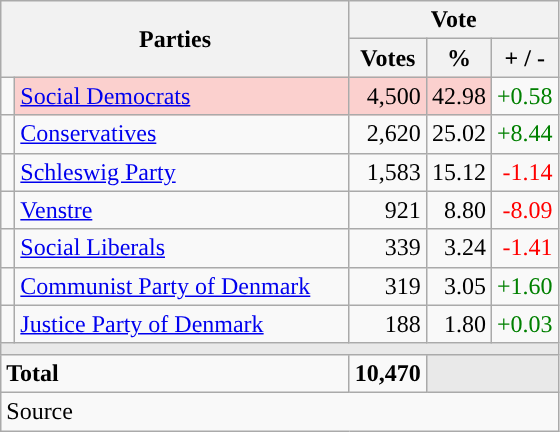<table class="wikitable" style="text-align:right;">
<tr>
<th style="text-align:centre;" rowspan="2" colspan="2" width="225">Parties</th>
<th colspan="3">Vote</th>
</tr>
<tr>
<th width="15">Votes</th>
<th width="15">%</th>
<th width="15">+ / -</th>
</tr>
<tr>
<td width="2" style="color:inherit;background:"></td>
<td bgcolor=#fbd0ce  align="left"><a href='#'>Social Democrats</a></td>
<td bgcolor=#fbd0ce>4,500</td>
<td bgcolor=#fbd0ce>42.98</td>
<td style=color:green;>+0.58</td>
</tr>
<tr>
<td width="2" style="color:inherit;background:"></td>
<td align="left"><a href='#'>Conservatives</a></td>
<td>2,620</td>
<td>25.02</td>
<td style=color:green;>+8.44</td>
</tr>
<tr>
<td width="2" style="color:inherit;background:"></td>
<td align="left"><a href='#'>Schleswig Party</a></td>
<td>1,583</td>
<td>15.12</td>
<td style=color:red;>-1.14</td>
</tr>
<tr>
<td width="2" style="color:inherit;background:"></td>
<td align="left"><a href='#'>Venstre</a></td>
<td>921</td>
<td>8.80</td>
<td style=color:red;>-8.09</td>
</tr>
<tr>
<td width="2" style="color:inherit;background:"></td>
<td align="left"><a href='#'>Social Liberals</a></td>
<td>339</td>
<td>3.24</td>
<td style=color:red;>-1.41</td>
</tr>
<tr>
<td width="2" style="color:inherit;background:"></td>
<td align="left"><a href='#'>Communist Party of Denmark</a></td>
<td>319</td>
<td>3.05</td>
<td style=color:green;>+1.60</td>
</tr>
<tr>
<td width="2" style="color:inherit;background:"></td>
<td align="left"><a href='#'>Justice Party of Denmark</a></td>
<td>188</td>
<td>1.80</td>
<td style=color:green;>+0.03</td>
</tr>
<tr>
<td colspan="7" bgcolor="#E9E9E9"></td>
</tr>
<tr>
<td align="left" colspan="2"><strong>Total</strong></td>
<td><strong>10,470</strong></td>
<td bgcolor="#E9E9E9" colspan="2"></td>
</tr>
<tr>
<td align="left" colspan="6">Source</td>
</tr>
</table>
